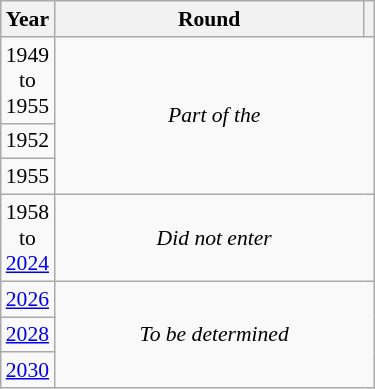<table class="wikitable" style="text-align: center; font-size:90%">
<tr>
<th>Year</th>
<th style="width:200px">Round</th>
<th></th>
</tr>
<tr>
<td>1949<br>to<br>1955</td>
<td colspan="2" rowspan="3"><em>Part of the </em></td>
</tr>
<tr>
<td>1952</td>
</tr>
<tr>
<td>1955</td>
</tr>
<tr>
<td>1958<br>to<br><a href='#'>2024</a></td>
<td colspan="2"><em>Did not enter</em></td>
</tr>
<tr>
<td><a href='#'>2026</a></td>
<td colspan="2" rowspan="3"><em>To be determined</em></td>
</tr>
<tr>
<td><a href='#'>2028</a></td>
</tr>
<tr>
<td><a href='#'>2030</a></td>
</tr>
</table>
